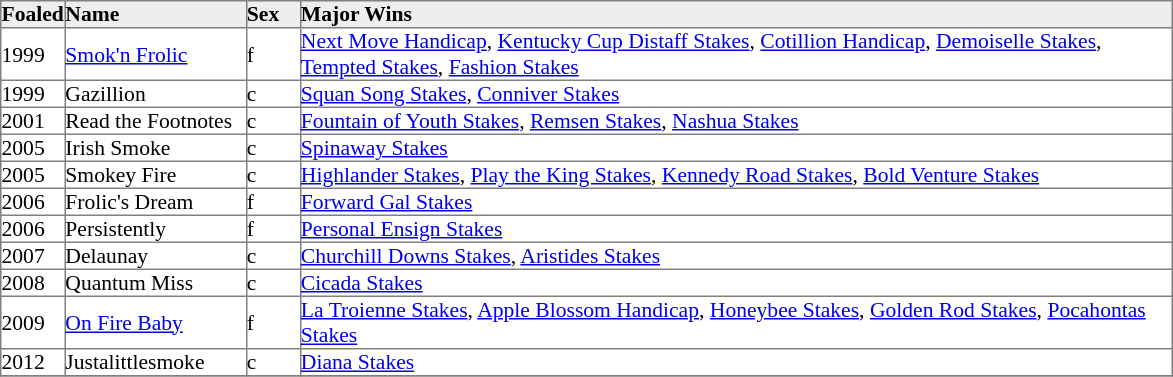<table border="1" cellpadding="0" style="border-collapse: collapse; font-size:90%">
<tr style="background:#eee;">
<td style="width:35px;"><strong>Foaled</strong></td>
<td style="width:120px;"><strong>Name</strong></td>
<td style="width:35px;"><strong>Sex</strong></td>
<td style="width:580px;"><strong>Major Wins</strong></td>
</tr>
<tr>
<td>1999</td>
<td><a href='#'>Smok'n Frolic</a></td>
<td>f</td>
<td><a href='#'>Next Move Handicap</a>, <a href='#'>Kentucky Cup Distaff Stakes</a>, <a href='#'>Cotillion Handicap</a>, <a href='#'>Demoiselle Stakes</a>, <a href='#'>Tempted Stakes</a>, <a href='#'>Fashion Stakes</a></td>
</tr>
<tr>
<td>1999</td>
<td>Gazillion</td>
<td>c</td>
<td><a href='#'>Squan Song Stakes</a>, <a href='#'>Conniver Stakes</a></td>
</tr>
<tr>
<td>2001</td>
<td>Read the Footnotes</td>
<td>c</td>
<td><a href='#'>Fountain of Youth Stakes</a>, <a href='#'>Remsen Stakes</a>, <a href='#'>Nashua Stakes</a></td>
</tr>
<tr>
<td>2005</td>
<td>Irish Smoke</td>
<td>c</td>
<td><a href='#'>Spinaway Stakes</a></td>
</tr>
<tr>
<td>2005</td>
<td>Smokey Fire</td>
<td>c</td>
<td><a href='#'>Highlander Stakes</a>, <a href='#'>Play the King Stakes</a>, <a href='#'>Kennedy Road Stakes</a>, <a href='#'>Bold Venture Stakes</a></td>
</tr>
<tr>
<td>2006</td>
<td>Frolic's Dream</td>
<td>f</td>
<td><a href='#'>Forward Gal Stakes</a></td>
</tr>
<tr>
<td>2006</td>
<td>Persistently</td>
<td>f</td>
<td><a href='#'>Personal Ensign Stakes</a></td>
</tr>
<tr>
<td>2007</td>
<td>Delaunay</td>
<td>c</td>
<td><a href='#'>Churchill Downs Stakes</a>, <a href='#'>Aristides Stakes</a></td>
</tr>
<tr>
<td>2008</td>
<td>Quantum Miss</td>
<td>c</td>
<td><a href='#'>Cicada Stakes</a></td>
</tr>
<tr>
<td>2009</td>
<td><a href='#'>On Fire Baby</a></td>
<td>f</td>
<td><a href='#'>La Troienne Stakes</a>, <a href='#'>Apple Blossom Handicap</a>, <a href='#'>Honeybee Stakes</a>, <a href='#'>Golden Rod Stakes</a>, <a href='#'>Pocahontas Stakes</a></td>
</tr>
<tr>
<td>2012</td>
<td>Justalittlesmoke</td>
<td>c</td>
<td><a href='#'>Diana Stakes</a></td>
</tr>
<tr>
</tr>
</table>
